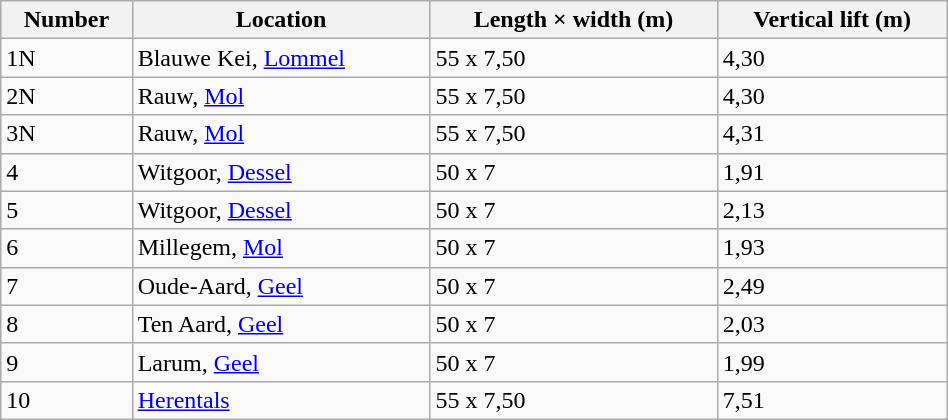<table class="wikitable" width="50%">
<tr>
<th>Number</th>
<th>Location</th>
<th>Length × width (m)</th>
<th>Vertical lift (m)</th>
</tr>
<tr>
<td>1N</td>
<td>Blauwe Kei, <a href='#'>Lommel</a></td>
<td>55 x 7,50</td>
<td>4,30</td>
</tr>
<tr>
<td>2N</td>
<td>Rauw, <a href='#'>Mol</a></td>
<td>55 x 7,50</td>
<td>4,30</td>
</tr>
<tr>
<td>3N</td>
<td>Rauw, <a href='#'>Mol</a></td>
<td>55 x 7,50</td>
<td>4,31</td>
</tr>
<tr>
<td>4</td>
<td>Witgoor, <a href='#'>Dessel</a></td>
<td>50 x 7</td>
<td>1,91</td>
</tr>
<tr>
<td>5</td>
<td>Witgoor, <a href='#'>Dessel</a></td>
<td>50 x 7</td>
<td>2,13</td>
</tr>
<tr>
<td>6</td>
<td>Millegem, <a href='#'>Mol</a></td>
<td>50 x 7</td>
<td>1,93</td>
</tr>
<tr>
<td>7</td>
<td>Oude-Aard, <a href='#'>Geel</a></td>
<td>50 x 7</td>
<td>2,49</td>
</tr>
<tr>
<td>8</td>
<td>Ten Aard, <a href='#'>Geel</a></td>
<td>50 x 7</td>
<td>2,03</td>
</tr>
<tr>
<td>9</td>
<td>Larum, <a href='#'>Geel</a></td>
<td>50 x 7</td>
<td>1,99</td>
</tr>
<tr>
<td>10</td>
<td><a href='#'>Herentals</a></td>
<td>55 x 7,50</td>
<td>7,51</td>
</tr>
</table>
